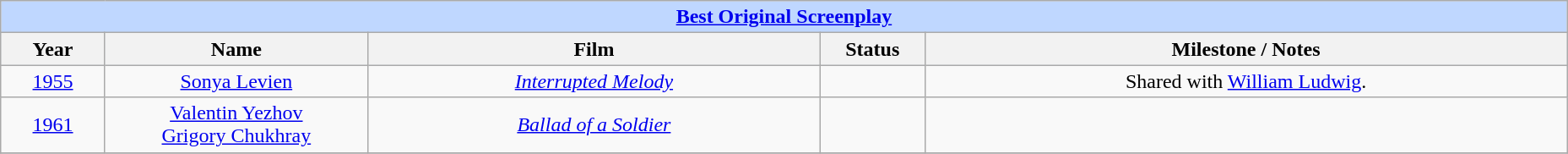<table class="wikitable" style="text-align: center">
<tr style="background:#bfd7ff;">
<td colspan=6 style="text-align:center;"><strong><a href='#'>Best Original Screenplay</a></strong></td>
</tr>
<tr style="background:#ebf5ff;">
<th style="width:075px;">Year</th>
<th style="width:200px;">Name</th>
<th style="width:350px;">Film</th>
<th style="width:075px;">Status</th>
<th style="width:500px;">Milestone / Notes</th>
</tr>
<tr>
<td><a href='#'>1955</a></td>
<td><a href='#'>Sonya Levien</a></td>
<td><em><a href='#'>Interrupted Melody</a></em></td>
<td></td>
<td>Shared with <a href='#'>William Ludwig</a>.</td>
</tr>
<tr>
<td><a href='#'>1961</a></td>
<td><a href='#'>Valentin Yezhov</a><br><a href='#'>Grigory Chukhray</a></td>
<td><em><a href='#'>Ballad of a Soldier</a></em></td>
<td></td>
<td></td>
</tr>
<tr>
</tr>
</table>
